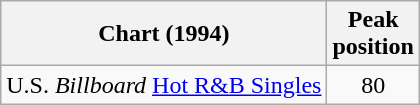<table class="wikitable sortable">
<tr>
<th>Chart (1994)</th>
<th>Peak<br>position</th>
</tr>
<tr>
<td>U.S. <em>Billboard</em> <a href='#'>Hot R&B Singles</a></td>
<td style="text-align:center;">80</td>
</tr>
</table>
